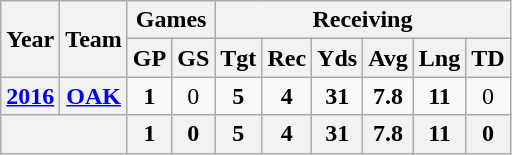<table class="wikitable" style="text-align:center">
<tr>
<th rowspan="2">Year</th>
<th rowspan="2">Team</th>
<th colspan="2">Games</th>
<th colspan="6">Receiving</th>
</tr>
<tr>
<th>GP</th>
<th>GS</th>
<th>Tgt</th>
<th>Rec</th>
<th>Yds</th>
<th>Avg</th>
<th>Lng</th>
<th>TD</th>
</tr>
<tr>
<th><a href='#'>2016</a></th>
<th><a href='#'>OAK</a></th>
<td><strong>1</strong></td>
<td>0</td>
<td><strong>5</strong></td>
<td><strong>4</strong></td>
<td><strong>31</strong></td>
<td><strong>7.8</strong></td>
<td><strong>11</strong></td>
<td>0</td>
</tr>
<tr>
<th colspan="2"></th>
<th>1</th>
<th>0</th>
<th>5</th>
<th>4</th>
<th>31</th>
<th>7.8</th>
<th>11</th>
<th>0</th>
</tr>
</table>
